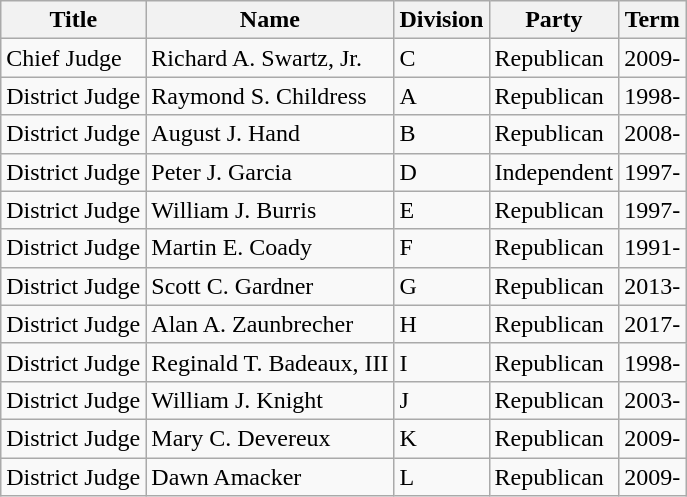<table class = "wikitable">
<tr>
<th>Title</th>
<th>Name</th>
<th>Division</th>
<th>Party</th>
<th>Term</th>
</tr>
<tr>
<td>Chief Judge</td>
<td>Richard A. Swartz, Jr.</td>
<td>C</td>
<td>Republican</td>
<td>2009-</td>
</tr>
<tr>
<td>District Judge</td>
<td>Raymond S. Childress</td>
<td>A</td>
<td>Republican</td>
<td>1998-</td>
</tr>
<tr>
<td>District Judge</td>
<td>August J. Hand</td>
<td>B</td>
<td>Republican</td>
<td>2008-</td>
</tr>
<tr>
<td>District Judge</td>
<td>Peter J. Garcia</td>
<td>D</td>
<td>Independent</td>
<td>1997-</td>
</tr>
<tr>
<td>District Judge</td>
<td>William J. Burris</td>
<td>E</td>
<td>Republican</td>
<td>1997-</td>
</tr>
<tr>
<td>District Judge</td>
<td>Martin E. Coady</td>
<td>F</td>
<td>Republican</td>
<td>1991-</td>
</tr>
<tr>
<td>District Judge</td>
<td>Scott C. Gardner</td>
<td>G</td>
<td>Republican</td>
<td>2013-</td>
</tr>
<tr>
<td>District Judge</td>
<td>Alan A. Zaunbrecher</td>
<td>H</td>
<td>Republican</td>
<td>2017-</td>
</tr>
<tr>
<td>District Judge</td>
<td>Reginald T. Badeaux, III</td>
<td>I</td>
<td>Republican</td>
<td>1998-</td>
</tr>
<tr>
<td>District Judge</td>
<td>William J. Knight</td>
<td>J</td>
<td>Republican</td>
<td>2003-</td>
</tr>
<tr>
<td>District Judge</td>
<td>Mary C. Devereux</td>
<td>K</td>
<td>Republican</td>
<td>2009-</td>
</tr>
<tr>
<td>District Judge</td>
<td>Dawn Amacker</td>
<td>L</td>
<td>Republican</td>
<td>2009-</td>
</tr>
</table>
